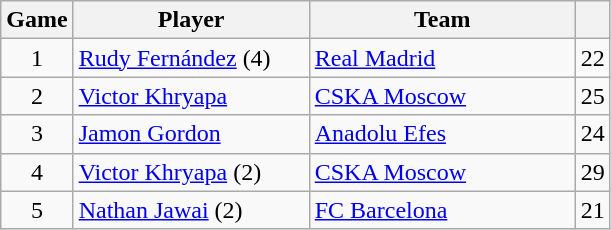<table class="wikitable sortable" style="text-align: center;">
<tr>
<th style="text-align:center;">Game</th>
<th style="text-align:center; width:150px;">Player</th>
<th style="text-align:center; width:170px;">Team</th>
<th style="text-align:center;"></th>
</tr>
<tr>
<td>1</td>
<td align="left"> <a href='#'>Rudy Fernández</a> (4)</td>
<td align="left"> <a href='#'>Real Madrid</a></td>
<td>22</td>
</tr>
<tr>
<td>2</td>
<td align="left"> <a href='#'>Victor Khryapa</a></td>
<td align="left"> <a href='#'>CSKA Moscow</a></td>
<td>25</td>
</tr>
<tr>
<td>3</td>
<td align="left"> <a href='#'>Jamon Gordon</a></td>
<td align="left"> <a href='#'>Anadolu Efes</a></td>
<td>24</td>
</tr>
<tr>
<td>4</td>
<td align="left"> <a href='#'>Victor Khryapa</a> (2)</td>
<td align="left"> <a href='#'>CSKA Moscow</a></td>
<td>29</td>
</tr>
<tr>
<td>5</td>
<td align="left"> <a href='#'>Nathan Jawai</a> (2)</td>
<td align="left"> <a href='#'>FC Barcelona</a></td>
<td>21</td>
</tr>
</table>
